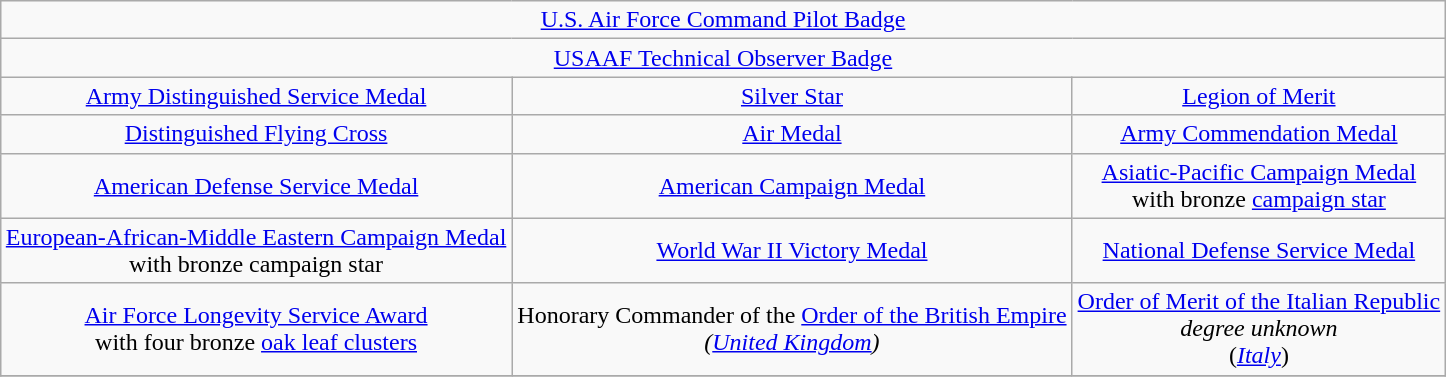<table class="wikitable" style="margin:1em auto; text-align:center;">
<tr>
<td colspan="3"><a href='#'>U.S. Air Force Command Pilot Badge</a></td>
</tr>
<tr>
<td colspan="3"><a href='#'>USAAF Technical Observer Badge</a></td>
</tr>
<tr>
<td><a href='#'>Army Distinguished Service Medal</a></td>
<td><a href='#'>Silver Star</a></td>
<td><a href='#'>Legion of Merit</a></td>
</tr>
<tr>
<td><a href='#'>Distinguished Flying Cross</a></td>
<td><a href='#'>Air Medal</a></td>
<td><a href='#'>Army Commendation Medal</a></td>
</tr>
<tr>
<td><a href='#'>American Defense Service Medal</a></td>
<td><a href='#'>American Campaign Medal</a></td>
<td><a href='#'>Asiatic-Pacific Campaign Medal</a><br>with bronze <a href='#'>campaign star</a></td>
</tr>
<tr>
<td><a href='#'>European-African-Middle Eastern Campaign Medal</a><br>with bronze campaign star</td>
<td><a href='#'>World War II Victory Medal</a></td>
<td><a href='#'>National Defense Service Medal</a></td>
</tr>
<tr>
<td><a href='#'>Air Force Longevity Service Award</a><br>with four bronze <a href='#'>oak leaf clusters</a></td>
<td>Honorary Commander of the <a href='#'>Order of the British Empire</a><br><em>(<a href='#'>United Kingdom</a>)</em></td>
<td><a href='#'>Order of Merit of the Italian Republic</a><br><em>degree unknown</em><br>(<em><a href='#'>Italy</a></em>)</td>
</tr>
<tr>
</tr>
</table>
